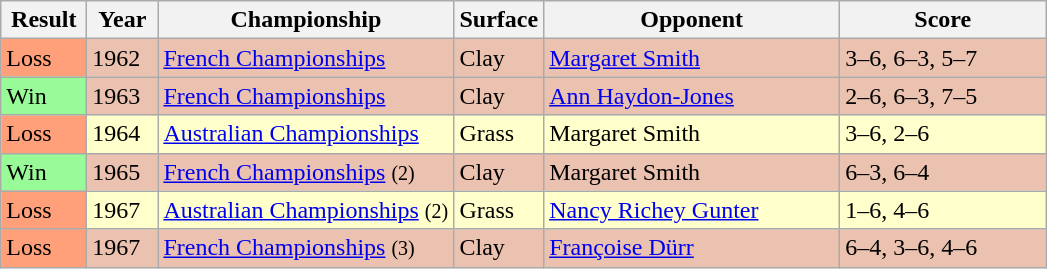<table class='sortable wikitable'>
<tr>
<th style="width:50px">Result</th>
<th style="width:40px">Year</th>
<th style="width:190px">Championship</th>
<th style="width:50px">Surface</th>
<th style="width:190px">Opponent</th>
<th style="width:130px" class="unsortable">Score</th>
</tr>
<tr style="background:#ebc2af;">
<td style="background:#ffa07a;">Loss</td>
<td>1962</td>
<td><a href='#'>French Championships</a></td>
<td>Clay</td>
<td> <a href='#'>Margaret Smith</a></td>
<td>3–6, 6–3, 5–7</td>
</tr>
<tr style="background:#ebc2af;">
<td style="background:#98fb98;">Win</td>
<td>1963</td>
<td><a href='#'>French Championships</a></td>
<td>Clay</td>
<td> <a href='#'>Ann Haydon-Jones</a></td>
<td>2–6, 6–3, 7–5</td>
</tr>
<tr style="background:#ffc;">
<td style="background:#ffa07a;">Loss</td>
<td>1964</td>
<td><a href='#'>Australian Championships</a></td>
<td>Grass</td>
<td> Margaret Smith</td>
<td>3–6, 2–6</td>
</tr>
<tr style="background:#ebc2af;">
<td style="background:#98fb98;">Win</td>
<td>1965</td>
<td><a href='#'>French Championships</a> <small>(2)</small></td>
<td>Clay</td>
<td> Margaret Smith</td>
<td>6–3, 6–4</td>
</tr>
<tr style="background:#ffc;">
<td style="background:#ffa07a;">Loss</td>
<td>1967</td>
<td><a href='#'>Australian Championships</a> <small>(2)</small></td>
<td>Grass</td>
<td> <a href='#'>Nancy Richey Gunter</a></td>
<td>1–6, 4–6</td>
</tr>
<tr style="background:#ebc2af;">
<td style="background:#ffa07a;">Loss</td>
<td>1967</td>
<td><a href='#'>French Championships</a> <small>(3)</small></td>
<td>Clay</td>
<td> <a href='#'>Françoise Dürr</a></td>
<td>6–4, 3–6, 4–6</td>
</tr>
</table>
